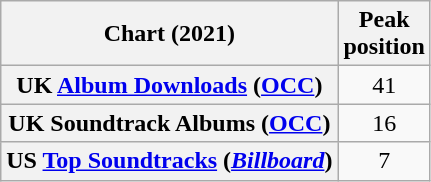<table class="wikitable sortable plainrowheaders" style="text-align:center">
<tr>
<th scope="col">Chart (2021)</th>
<th scope="col">Peak<br>position</th>
</tr>
<tr>
<th scope="row">UK <a href='#'>Album Downloads</a> (<a href='#'>OCC</a>)</th>
<td>41</td>
</tr>
<tr>
<th scope="row">UK Soundtrack Albums (<a href='#'>OCC</a>)</th>
<td>16</td>
</tr>
<tr>
<th scope="row">US <a href='#'>Top Soundtracks</a> (<em><a href='#'>Billboard</a></em>)</th>
<td>7</td>
</tr>
</table>
